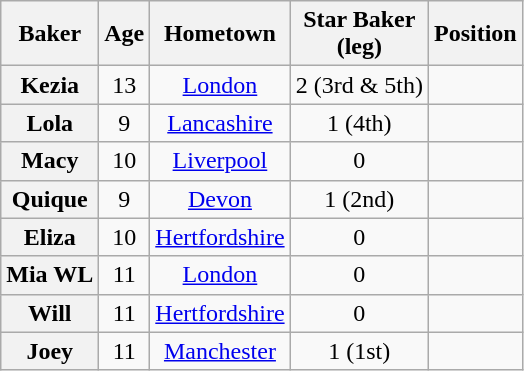<table class="wikitable sortable" style="display:inline-table; text-align:center">
<tr>
<th scope="col">Baker</th>
<th scope="col">Age</th>
<th scope="col">Hometown</th>
<th scope="col">Star Baker<br>(leg)</th>
<th scope="col">Position</th>
</tr>
<tr>
<th scope="row">Kezia</th>
<td>13</td>
<td><a href='#'>London</a></td>
<td>2 (3rd & 5th)</td>
<td></td>
</tr>
<tr>
<th scope="row">Lola</th>
<td>9</td>
<td><a href='#'>Lancashire</a></td>
<td>1 (4th)</td>
<td></td>
</tr>
<tr>
<th scope="row">Macy</th>
<td>10</td>
<td><a href='#'>Liverpool</a></td>
<td>0</td>
<td></td>
</tr>
<tr>
<th scope="row">Quique</th>
<td>9</td>
<td><a href='#'>Devon</a></td>
<td>1 (2nd)</td>
<td></td>
</tr>
<tr>
<th scope="row">Eliza</th>
<td>10</td>
<td><a href='#'>Hertfordshire</a></td>
<td>0</td>
<td></td>
</tr>
<tr>
<th scope="row">Mia WL</th>
<td>11</td>
<td><a href='#'>London</a></td>
<td>0</td>
<td></td>
</tr>
<tr>
<th scope="row">Will</th>
<td>11</td>
<td><a href='#'>Hertfordshire</a></td>
<td>0</td>
<td></td>
</tr>
<tr>
<th scope="row">Joey</th>
<td>11</td>
<td><a href='#'>Manchester</a></td>
<td>1 (1st)</td>
<td></td>
</tr>
</table>
